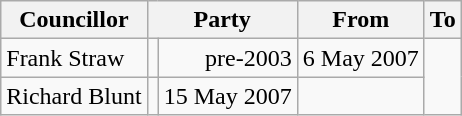<table class=wikitable>
<tr>
<th>Councillor</th>
<th colspan=2>Party</th>
<th>From</th>
<th>To</th>
</tr>
<tr>
<td>Frank Straw</td>
<td></td>
<td align=right>pre-2003</td>
<td align=right>6 May 2007</td>
</tr>
<tr>
<td>Richard Blunt</td>
<td></td>
<td align=right>15 May 2007</td>
<td align=right></td>
</tr>
</table>
